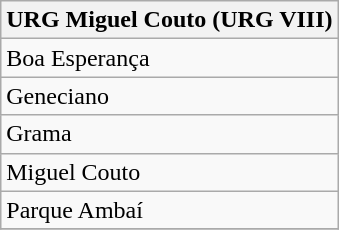<table class="wikitable" style="margin-bottom: 10px;" border="1">
<tr>
<th>URG Miguel Couto (URG VIII)</th>
</tr>
<tr>
<td>Boa Esperança</td>
</tr>
<tr>
<td>Geneciano</td>
</tr>
<tr>
<td>Grama</td>
</tr>
<tr>
<td>Miguel Couto</td>
</tr>
<tr>
<td>Parque Ambaí</td>
</tr>
<tr>
</tr>
</table>
